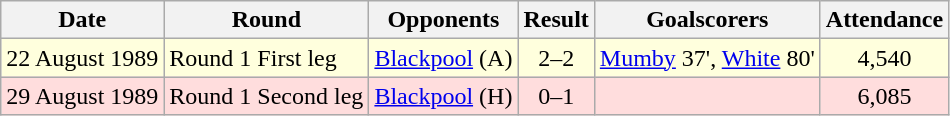<table class="wikitable">
<tr>
<th>Date</th>
<th>Round</th>
<th>Opponents</th>
<th>Result</th>
<th>Goalscorers</th>
<th>Attendance</th>
</tr>
<tr bgcolor="#ffffdd">
<td>22 August 1989</td>
<td>Round 1 First leg</td>
<td><a href='#'>Blackpool</a> (A)</td>
<td align="center">2–2</td>
<td><a href='#'>Mumby</a> 37', <a href='#'>White</a> 80'</td>
<td align="center">4,540</td>
</tr>
<tr bgcolor="#ffdddd">
<td>29 August 1989</td>
<td>Round 1 Second leg</td>
<td><a href='#'>Blackpool</a> (H)</td>
<td align="center">0–1</td>
<td></td>
<td align="center">6,085</td>
</tr>
</table>
